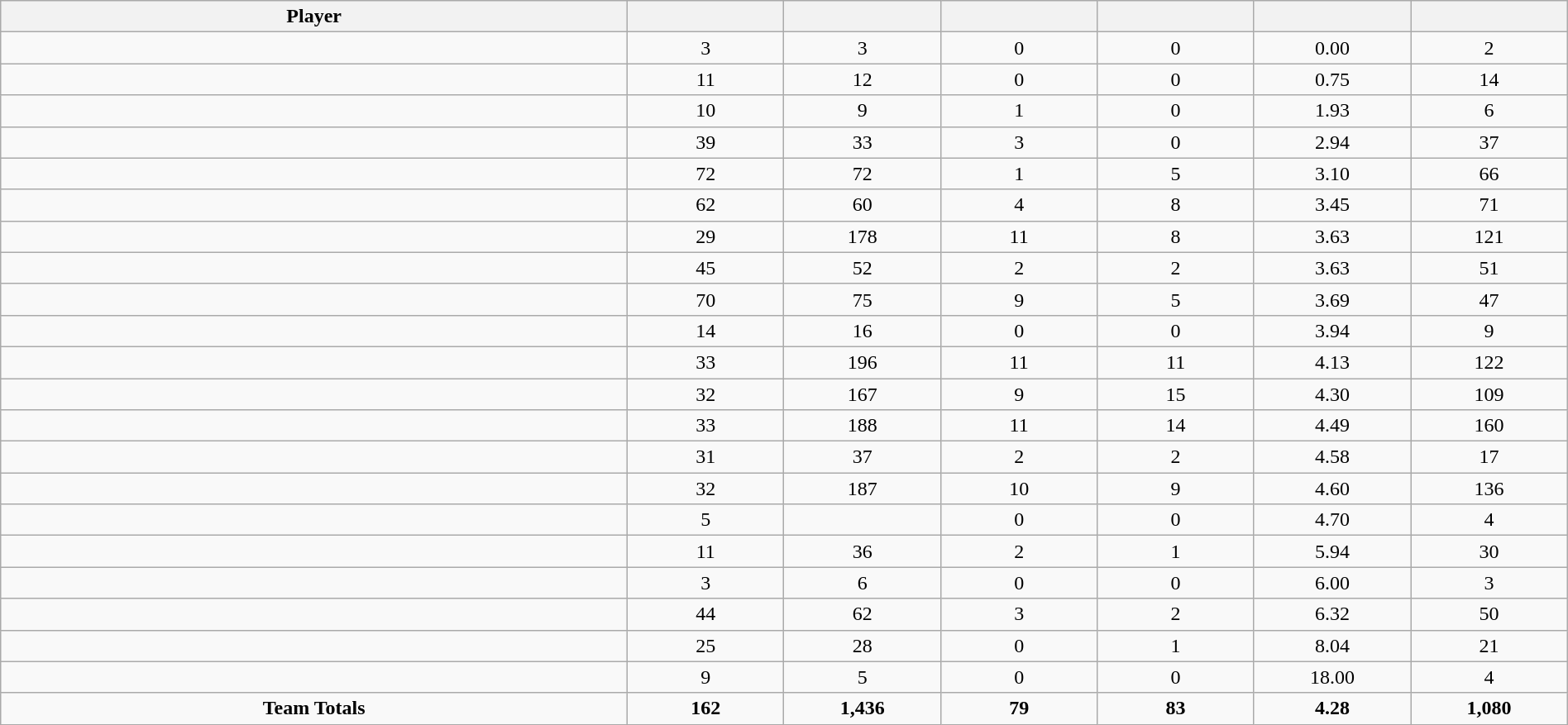<table class="wikitable sortable" style="text-align:center;" width="100%">
<tr>
<th width="40%">Player</th>
<th width="10%"></th>
<th width="10%" data-sort-type="number"></th>
<th width="10%"></th>
<th width="10%"></th>
<th width="10%"></th>
<th width="10%"></th>
</tr>
<tr>
<td></td>
<td>3</td>
<td>3</td>
<td>0</td>
<td>0</td>
<td>0.00</td>
<td>2</td>
</tr>
<tr>
<td></td>
<td>11</td>
<td>12</td>
<td>0</td>
<td>0</td>
<td>0.75</td>
<td>14</td>
</tr>
<tr>
<td></td>
<td>10</td>
<td>9</td>
<td>1</td>
<td>0</td>
<td>1.93</td>
<td>6</td>
</tr>
<tr>
<td></td>
<td>39</td>
<td>33</td>
<td>3</td>
<td>0</td>
<td>2.94</td>
<td>37</td>
</tr>
<tr>
<td></td>
<td>72</td>
<td>72</td>
<td>1</td>
<td>5</td>
<td>3.10</td>
<td>66</td>
</tr>
<tr>
<td></td>
<td>62</td>
<td>60</td>
<td>4</td>
<td>8</td>
<td>3.45</td>
<td>71</td>
</tr>
<tr>
<td></td>
<td>29</td>
<td>178</td>
<td>11</td>
<td>8</td>
<td>3.63</td>
<td>121</td>
</tr>
<tr>
<td></td>
<td>45</td>
<td>52</td>
<td>2</td>
<td>2</td>
<td>3.63</td>
<td>51</td>
</tr>
<tr>
<td></td>
<td>70</td>
<td>75</td>
<td>9</td>
<td>5</td>
<td>3.69</td>
<td>47</td>
</tr>
<tr>
<td></td>
<td>14</td>
<td>16</td>
<td>0</td>
<td>0</td>
<td>3.94</td>
<td>9</td>
</tr>
<tr>
<td></td>
<td>33</td>
<td>196</td>
<td>11</td>
<td>11</td>
<td>4.13</td>
<td>122</td>
</tr>
<tr>
<td></td>
<td>32</td>
<td>167</td>
<td>9</td>
<td>15</td>
<td>4.30</td>
<td>109</td>
</tr>
<tr>
<td></td>
<td>33</td>
<td>188</td>
<td>11</td>
<td>14</td>
<td>4.49</td>
<td>160</td>
</tr>
<tr>
<td></td>
<td>31</td>
<td>37</td>
<td>2</td>
<td>2</td>
<td>4.58</td>
<td>17</td>
</tr>
<tr>
<td></td>
<td>32</td>
<td>187</td>
<td>10</td>
<td>9</td>
<td>4.60</td>
<td>136</td>
</tr>
<tr>
<td></td>
<td>5</td>
<td></td>
<td>0</td>
<td>0</td>
<td>4.70</td>
<td>4</td>
</tr>
<tr>
<td></td>
<td>11</td>
<td>36</td>
<td>2</td>
<td>1</td>
<td>5.94</td>
<td>30</td>
</tr>
<tr>
<td></td>
<td>3</td>
<td>6</td>
<td>0</td>
<td>0</td>
<td>6.00</td>
<td>3</td>
</tr>
<tr>
<td></td>
<td>44</td>
<td>62</td>
<td>3</td>
<td>2</td>
<td>6.32</td>
<td>50</td>
</tr>
<tr>
<td></td>
<td>25</td>
<td>28</td>
<td>0</td>
<td>1</td>
<td>8.04</td>
<td>21</td>
</tr>
<tr>
<td></td>
<td>9</td>
<td>5</td>
<td>0</td>
<td>0</td>
<td>18.00</td>
<td>4</td>
</tr>
<tr>
<td><strong>Team Totals</strong></td>
<td><strong>162</strong></td>
<td><strong>1,436</strong></td>
<td><strong>79</strong></td>
<td><strong>83</strong></td>
<td><strong>4.28</strong></td>
<td><strong>1,080</strong></td>
</tr>
</table>
